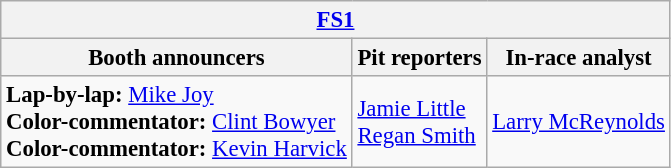<table class="wikitable" style="font-size: 95%">
<tr>
<th colspan="3"><a href='#'>FS1</a></th>
</tr>
<tr>
<th>Booth announcers</th>
<th>Pit reporters</th>
<th>In-race analyst</th>
</tr>
<tr>
<td><strong>Lap-by-lap:</strong> <a href='#'>Mike Joy</a><br><strong>Color-commentator:</strong> <a href='#'>Clint Bowyer</a><br><strong>Color-commentator:</strong> <a href='#'>Kevin Harvick</a></td>
<td><a href='#'>Jamie Little</a><br><a href='#'>Regan Smith</a></td>
<td><a href='#'>Larry McReynolds</a></td>
</tr>
</table>
